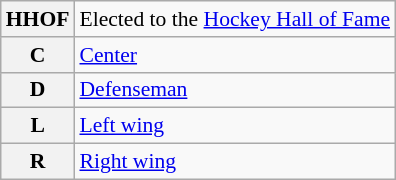<table class="wikitable" style="font-size:90%;">
<tr>
<th>HHOF</th>
<td>Elected to the <a href='#'>Hockey Hall of Fame</a></td>
</tr>
<tr>
<th>C</th>
<td><a href='#'>Center</a></td>
</tr>
<tr>
<th>D</th>
<td><a href='#'>Defenseman</a></td>
</tr>
<tr>
<th>L</th>
<td><a href='#'>Left wing</a></td>
</tr>
<tr>
<th>R</th>
<td><a href='#'>Right wing</a></td>
</tr>
</table>
